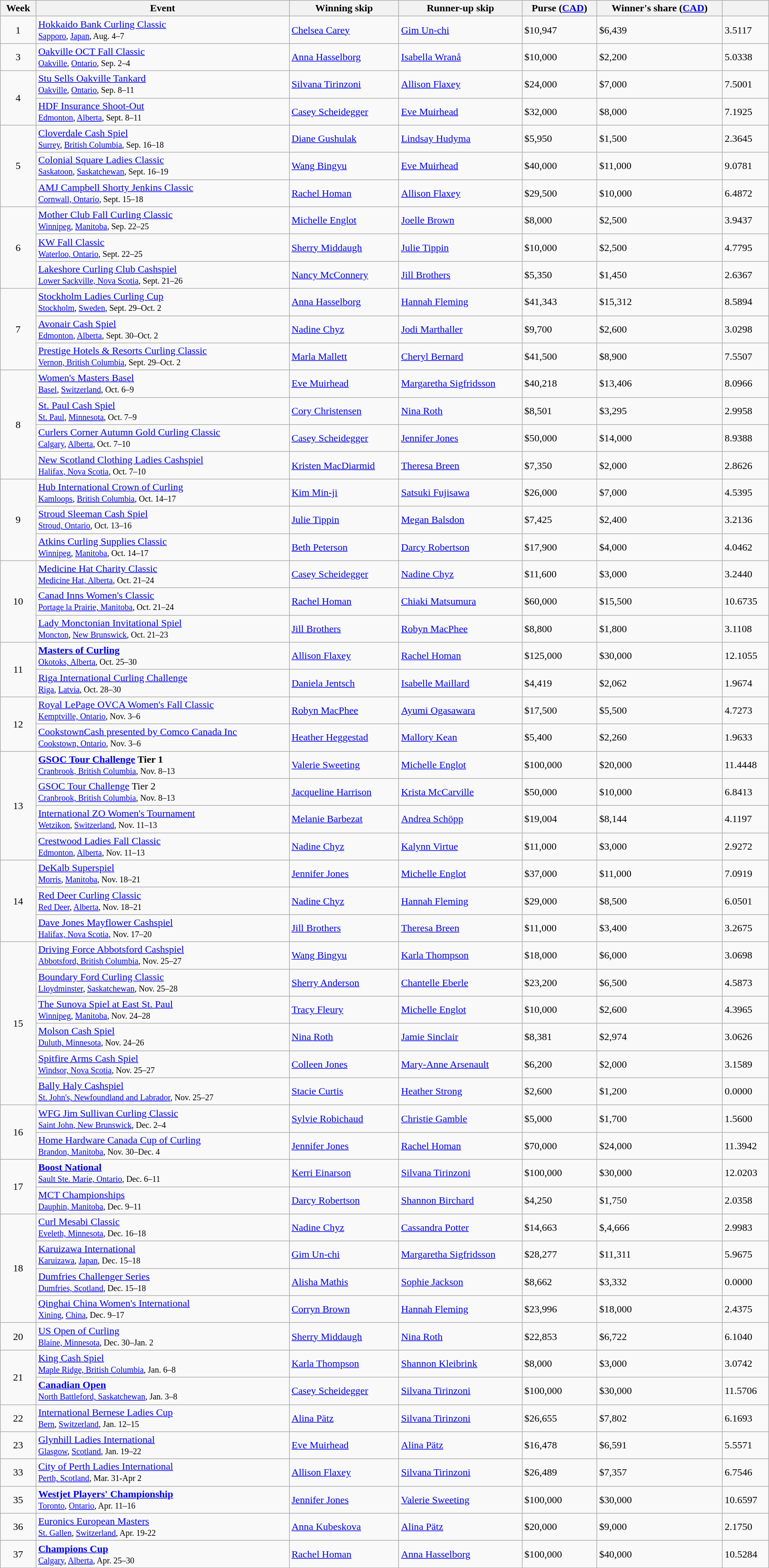<table class="wikitable sortable" style="margin-right:0; width:97%">
<tr>
<th>Week</th>
<th>Event</th>
<th>Winning skip</th>
<th>Runner-up skip</th>
<th>Purse (<a href='#'>CAD</a>)</th>
<th>Winner's share (<a href='#'>CAD</a>)</th>
<th></th>
</tr>
<tr>
<td align=center>1</td>
<td><a href='#'>Hokkaido Bank Curling Classic</a> <br> <small><a href='#'>Sapporo</a>, <a href='#'>Japan</a>, Aug. 4–7</small></td>
<td> <a href='#'>Chelsea Carey</a></td>
<td> <a href='#'>Gim Un-chi</a></td>
<td>$10,947</td>
<td>$6,439</td>
<td>3.5117</td>
</tr>
<tr>
<td align=center>3</td>
<td><a href='#'>Oakville OCT Fall Classic</a> <br> <small><a href='#'>Oakville</a>, <a href='#'>Ontario</a>, Sep. 2–4</small></td>
<td> <a href='#'>Anna Hasselborg</a></td>
<td> <a href='#'>Isabella Wranå</a></td>
<td>$10,000</td>
<td>$2,200</td>
<td>5.0338</td>
</tr>
<tr>
<td align=center rowspan=2>4</td>
<td><a href='#'>Stu Sells Oakville Tankard</a> <br> <small><a href='#'>Oakville</a>, <a href='#'>Ontario</a>, Sep. 8–11</small></td>
<td> <a href='#'>Silvana Tirinzoni</a></td>
<td> <a href='#'>Allison Flaxey</a></td>
<td>$24,000</td>
<td>$7,000</td>
<td>7.5001</td>
</tr>
<tr>
<td><a href='#'>HDF Insurance Shoot-Out</a> <br> <small><a href='#'>Edmonton</a>, <a href='#'>Alberta</a>, Sept. 8–11</small></td>
<td> <a href='#'>Casey Scheidegger</a></td>
<td> <a href='#'>Eve Muirhead</a></td>
<td>$32,000</td>
<td>$8,000</td>
<td>7.1925</td>
</tr>
<tr>
<td align=center rowspan=3>5</td>
<td><a href='#'>Cloverdale Cash Spiel</a> <br> <small><a href='#'>Surrey</a>, <a href='#'>British Columbia</a>, Sep. 16–18</small></td>
<td> <a href='#'>Diane Gushulak</a></td>
<td> <a href='#'>Lindsay Hudyma</a></td>
<td>$5,950</td>
<td>$1,500</td>
<td>2.3645</td>
</tr>
<tr>
<td><a href='#'>Colonial Square Ladies Classic</a> <br> <small><a href='#'>Saskatoon</a>, <a href='#'>Saskatchewan</a>, Sept. 16–19</small></td>
<td> <a href='#'>Wang Bingyu</a></td>
<td> <a href='#'>Eve Muirhead</a></td>
<td>$40,000</td>
<td>$11,000</td>
<td>9.0781</td>
</tr>
<tr>
<td><a href='#'>AMJ Campbell Shorty Jenkins Classic</a> <br> <small><a href='#'>Cornwall, Ontario</a>, Sept. 15–18</small></td>
<td> <a href='#'>Rachel Homan</a></td>
<td> <a href='#'>Allison Flaxey</a></td>
<td>$29,500</td>
<td>$10,000</td>
<td>6.4872</td>
</tr>
<tr>
<td align=center rowspan=3>6</td>
<td><a href='#'>Mother Club Fall Curling Classic</a> <br> <small><a href='#'>Winnipeg</a>, <a href='#'>Manitoba</a>, Sep. 22–25</small></td>
<td> <a href='#'>Michelle Englot</a></td>
<td> <a href='#'>Joelle Brown</a></td>
<td>$8,000</td>
<td>$2,500</td>
<td>3.9437</td>
</tr>
<tr>
<td><a href='#'>KW Fall Classic</a> <br> <small><a href='#'>Waterloo, Ontario</a>, Sept. 22–25</small></td>
<td> <a href='#'>Sherry Middaugh</a></td>
<td> <a href='#'>Julie Tippin</a></td>
<td>$10,000</td>
<td>$2,500</td>
<td>4.7795</td>
</tr>
<tr>
<td><a href='#'>Lakeshore Curling Club Cashspiel</a> <br> <small><a href='#'>Lower Sackville, Nova Scotia</a>, Sept. 21–26</small></td>
<td> <a href='#'>Nancy McConnery</a></td>
<td> <a href='#'>Jill Brothers</a></td>
<td>$5,350</td>
<td>$1,450</td>
<td>2.6367</td>
</tr>
<tr>
<td align=center rowspan=3>7</td>
<td><a href='#'>Stockholm Ladies Curling Cup</a> <br> <small><a href='#'>Stockholm</a>, <a href='#'>Sweden</a>, Sept. 29–Oct. 2</small></td>
<td> <a href='#'>Anna Hasselborg</a></td>
<td> <a href='#'>Hannah Fleming</a></td>
<td>$41,343</td>
<td>$15,312</td>
<td>8.5894</td>
</tr>
<tr>
<td><a href='#'>Avonair Cash Spiel</a> <br> <small><a href='#'>Edmonton</a>, <a href='#'>Alberta</a>, Sept. 30–Oct. 2</small></td>
<td> <a href='#'>Nadine Chyz</a></td>
<td> <a href='#'>Jodi Marthaller</a></td>
<td>$9,700</td>
<td>$2,600</td>
<td>3.0298</td>
</tr>
<tr>
<td><a href='#'>Prestige Hotels & Resorts Curling Classic</a> <br> <small><a href='#'>Vernon, British Columbia</a>, Sept. 29–Oct. 2</small></td>
<td> <a href='#'>Marla Mallett</a></td>
<td> <a href='#'>Cheryl Bernard</a></td>
<td>$41,500</td>
<td>$8,900</td>
<td>7.5507</td>
</tr>
<tr>
<td align=center rowspan=4>8</td>
<td><a href='#'>Women's Masters Basel</a> <br> <small><a href='#'>Basel</a>, <a href='#'>Switzerland</a>, Oct. 6–9</small></td>
<td> <a href='#'>Eve Muirhead</a></td>
<td> <a href='#'>Margaretha Sigfridsson</a></td>
<td>$40,218</td>
<td>$13,406</td>
<td>8.0966</td>
</tr>
<tr>
<td><a href='#'>St. Paul Cash Spiel</a> <br> <small><a href='#'>St. Paul</a>, <a href='#'>Minnesota</a>, Oct. 7–9</small></td>
<td> <a href='#'>Cory Christensen</a></td>
<td> <a href='#'>Nina Roth</a></td>
<td>$8,501</td>
<td>$3,295</td>
<td>2.9958</td>
</tr>
<tr>
<td><a href='#'>Curlers Corner Autumn Gold Curling Classic</a> <br> <small><a href='#'>Calgary</a>, <a href='#'>Alberta</a>, Oct. 7–10</small></td>
<td> <a href='#'>Casey Scheidegger</a></td>
<td> <a href='#'>Jennifer Jones</a></td>
<td>$50,000</td>
<td>$14,000</td>
<td>8.9388</td>
</tr>
<tr>
<td><a href='#'>New Scotland Clothing Ladies Cashspiel</a> <br> <small><a href='#'>Halifax, Nova Scotia</a>, Oct. 7–10</small></td>
<td> <a href='#'>Kristen MacDiarmid</a></td>
<td> <a href='#'>Theresa Breen</a></td>
<td>$7,350</td>
<td>$2,000</td>
<td>2.8626</td>
</tr>
<tr>
<td align=center rowspan=3>9</td>
<td><a href='#'>Hub International Crown of Curling</a> <br> <small><a href='#'>Kamloops</a>, <a href='#'>British Columbia</a>, Oct. 14–17</small></td>
<td> <a href='#'>Kim Min-ji</a></td>
<td> <a href='#'>Satsuki Fujisawa</a></td>
<td>$26,000</td>
<td>$7,000</td>
<td>4.5395</td>
</tr>
<tr>
<td><a href='#'>Stroud Sleeman Cash Spiel</a> <br> <small><a href='#'>Stroud, Ontario</a>, Oct. 13–16</small></td>
<td> <a href='#'>Julie Tippin</a></td>
<td> <a href='#'>Megan Balsdon</a></td>
<td>$7,425</td>
<td>$2,400</td>
<td>3.2136</td>
</tr>
<tr>
<td><a href='#'>Atkins Curling Supplies Classic</a> <br> <small><a href='#'>Winnipeg</a>, <a href='#'>Manitoba</a>, Oct. 14–17</small></td>
<td> <a href='#'>Beth Peterson</a></td>
<td> <a href='#'>Darcy Robertson</a></td>
<td>$17,900</td>
<td>$4,000</td>
<td>4.0462</td>
</tr>
<tr>
<td align=center rowspan=3>10</td>
<td><a href='#'>Medicine Hat Charity Classic</a> <br> <small><a href='#'>Medicine Hat, Alberta</a>, Oct. 21–24</small></td>
<td> <a href='#'>Casey Scheidegger</a></td>
<td> <a href='#'>Nadine Chyz</a></td>
<td>$11,600</td>
<td>$3,000</td>
<td>3.2440</td>
</tr>
<tr>
<td><a href='#'>Canad Inns Women's Classic</a> <br> <small><a href='#'>Portage la Prairie, Manitoba</a>, Oct. 21–24</small></td>
<td> <a href='#'>Rachel Homan</a></td>
<td> <a href='#'>Chiaki Matsumura</a></td>
<td>$60,000</td>
<td>$15,500</td>
<td>10.6735</td>
</tr>
<tr>
<td><a href='#'>Lady Monctonian Invitational Spiel</a> <br> <small><a href='#'>Moncton</a>, <a href='#'>New Brunswick</a>, Oct. 21–23</small></td>
<td> <a href='#'>Jill Brothers</a></td>
<td> <a href='#'>Robyn MacPhee</a></td>
<td>$8,800</td>
<td>$1,800</td>
<td>3.1108</td>
</tr>
<tr>
<td align=center rowspan=2>11</td>
<td><strong><a href='#'>Masters of Curling</a></strong> <br> <small><a href='#'>Okotoks, Alberta</a>, Oct. 25–30</small></td>
<td> <a href='#'>Allison Flaxey</a></td>
<td> <a href='#'>Rachel Homan</a></td>
<td>$125,000</td>
<td>$30,000</td>
<td>12.1055</td>
</tr>
<tr>
<td><a href='#'>Riga International Curling Challenge</a> <br> <small><a href='#'>Riga</a>, <a href='#'>Latvia</a>, Oct. 28–30</small></td>
<td> <a href='#'>Daniela Jentsch</a></td>
<td> <a href='#'>Isabelle Maillard</a></td>
<td>$4,419</td>
<td>$2,062</td>
<td>1.9674</td>
</tr>
<tr>
<td align=center rowspan=2>12</td>
<td><a href='#'>Royal LePage OVCA Women's Fall Classic</a> <br> <small><a href='#'>Kemptville, Ontario</a>, Nov. 3–6</small></td>
<td> <a href='#'>Robyn MacPhee</a></td>
<td> <a href='#'>Ayumi Ogasawara</a></td>
<td>$17,500</td>
<td>$5,500</td>
<td>4.7273</td>
</tr>
<tr>
<td><a href='#'>CookstownCash presented by Comco Canada Inc</a> <br> <small><a href='#'>Cookstown, Ontario</a>, Nov. 3–6</small></td>
<td> <a href='#'>Heather Heggestad</a></td>
<td> <a href='#'>Mallory Kean</a></td>
<td>$5,400</td>
<td>$2,260</td>
<td>1.9633</td>
</tr>
<tr>
<td align=center rowspan=4>13</td>
<td><strong><a href='#'>GSOC Tour Challenge</a> Tier 1</strong> <br> <small><a href='#'>Cranbrook, British Columbia</a>, Nov. 8–13</small></td>
<td> <a href='#'>Valerie Sweeting</a></td>
<td> <a href='#'>Michelle Englot</a></td>
<td>$100,000</td>
<td>$20,000</td>
<td>11.4448</td>
</tr>
<tr>
<td><a href='#'>GSOC Tour Challenge</a> Tier 2<br> <small><a href='#'>Cranbrook, British Columbia</a>, Nov. 8–13</small></td>
<td> <a href='#'>Jacqueline Harrison</a></td>
<td> <a href='#'>Krista McCarville</a></td>
<td>$50,000</td>
<td>$10,000</td>
<td>6.8413</td>
</tr>
<tr>
<td><a href='#'>International ZO Women's Tournament</a><br> <small><a href='#'>Wetzikon</a>, <a href='#'>Switzerland</a>, Nov. 11–13</small></td>
<td> <a href='#'>Melanie Barbezat</a></td>
<td> <a href='#'>Andrea Schöpp</a></td>
<td>$19,004</td>
<td>$8,144</td>
<td>4.1197</td>
</tr>
<tr>
<td><a href='#'>Crestwood Ladies Fall Classic</a><br> <small><a href='#'>Edmonton</a>, <a href='#'>Alberta</a>, Nov. 11–13</small></td>
<td> <a href='#'>Nadine Chyz</a></td>
<td> <a href='#'>Kalynn Virtue</a></td>
<td>$11,000</td>
<td>$3,000</td>
<td>2.9272</td>
</tr>
<tr>
<td align=center rowspan=3>14</td>
<td><a href='#'>DeKalb Superspiel</a> <br> <small><a href='#'>Morris</a>, <a href='#'>Manitoba</a>, Nov. 18–21</small></td>
<td> <a href='#'>Jennifer Jones</a></td>
<td> <a href='#'>Michelle Englot</a></td>
<td>$37,000</td>
<td>$11,000</td>
<td>7.0919</td>
</tr>
<tr>
<td><a href='#'>Red Deer Curling Classic</a> <br> <small><a href='#'>Red Deer</a>, <a href='#'>Alberta</a>, Nov. 18–21</small></td>
<td> <a href='#'>Nadine Chyz</a></td>
<td> <a href='#'>Hannah Fleming</a></td>
<td>$29,000</td>
<td>$8,500</td>
<td>6.0501</td>
</tr>
<tr>
<td><a href='#'>Dave Jones Mayflower Cashspiel</a> <br> <small><a href='#'>Halifax, Nova Scotia</a>, Nov. 17–20</small></td>
<td> <a href='#'>Jill Brothers</a></td>
<td> <a href='#'>Theresa Breen</a></td>
<td>$11,000</td>
<td>$3,400</td>
<td>3.2675</td>
</tr>
<tr>
<td align=center rowspan=6>15</td>
<td><a href='#'>Driving Force Abbotsford Cashspiel</a>  <br> <small><a href='#'>Abbotsford, British Columbia</a>, Nov. 25–27</small></td>
<td> <a href='#'>Wang Bingyu</a></td>
<td> <a href='#'>Karla Thompson</a></td>
<td>$18,000</td>
<td>$6,000</td>
<td>3.0698</td>
</tr>
<tr>
<td><a href='#'>Boundary Ford Curling Classic</a> <br> <small><a href='#'>Lloydminster</a>, <a href='#'>Saskatchewan</a>, Nov. 25–28</small></td>
<td> <a href='#'>Sherry Anderson</a></td>
<td> <a href='#'>Chantelle Eberle</a></td>
<td>$23,200</td>
<td>$6,500</td>
<td>4.5873</td>
</tr>
<tr>
<td><a href='#'>The Sunova Spiel at East St. Paul</a> <br> <small><a href='#'>Winnipeg</a>, <a href='#'>Manitoba</a>, Nov. 24–28</small></td>
<td> <a href='#'>Tracy Fleury</a></td>
<td> <a href='#'>Michelle Englot</a></td>
<td>$10,000</td>
<td>$2,600</td>
<td>4.3965</td>
</tr>
<tr>
<td><a href='#'>Molson Cash Spiel</a> <br> <small><a href='#'>Duluth, Minnesota</a>, Nov. 24–26</small></td>
<td> <a href='#'>Nina Roth</a></td>
<td> <a href='#'>Jamie Sinclair</a></td>
<td>$8,381</td>
<td>$2,974</td>
<td>3.0626</td>
</tr>
<tr>
<td><a href='#'>Spitfire Arms Cash Spiel</a> <br> <small><a href='#'>Windsor, Nova Scotia</a>, Nov. 25–27</small></td>
<td> <a href='#'>Colleen Jones</a></td>
<td> <a href='#'>Mary-Anne Arsenault</a></td>
<td>$6,200</td>
<td>$2,000</td>
<td>3.1589</td>
</tr>
<tr>
<td><a href='#'>Bally Haly Cashspiel</a> <br> <small><a href='#'>St. John's, Newfoundland and Labrador</a>, Nov. 25–27</small></td>
<td> <a href='#'>Stacie Curtis</a></td>
<td> <a href='#'>Heather Strong</a></td>
<td>$2,600</td>
<td>$1,200</td>
<td>0.0000</td>
</tr>
<tr>
<td align=center rowspan=2>16</td>
<td><a href='#'>WFG Jim Sullivan Curling Classic</a> <br> <small><a href='#'>Saint John, New Brunswick</a>, Dec. 2–4</small></td>
<td> <a href='#'>Sylvie Robichaud</a></td>
<td> <a href='#'>Christie Gamble</a></td>
<td>$5,000</td>
<td>$1,700</td>
<td>1.5600</td>
</tr>
<tr>
<td><a href='#'>Home Hardware Canada Cup of Curling</a> <br> <small><a href='#'>Brandon, Manitoba</a>, Nov. 30–Dec. 4</small></td>
<td> <a href='#'>Jennifer Jones</a></td>
<td> <a href='#'>Rachel Homan</a></td>
<td>$70,000</td>
<td>$24,000</td>
<td>11.3942</td>
</tr>
<tr>
<td align=center rowspan=2>17</td>
<td><strong><a href='#'>Boost National</a></strong> <br> <small><a href='#'>Sault Ste. Marie, Ontario</a>, Dec. 6–11</small></td>
<td> <a href='#'>Kerri Einarson</a></td>
<td> <a href='#'>Silvana Tirinzoni</a></td>
<td>$100,000</td>
<td>$30,000</td>
<td>12.0203</td>
</tr>
<tr>
<td><a href='#'>MCT Championships</a> <br> <small><a href='#'>Dauphin, Manitoba</a>, Dec. 9–11</small></td>
<td> <a href='#'>Darcy Robertson</a></td>
<td> <a href='#'>Shannon Birchard</a></td>
<td>$4,250</td>
<td>$1,750</td>
<td>2.0358</td>
</tr>
<tr>
<td align=center rowspan=4>18</td>
<td><a href='#'>Curl Mesabi Classic</a> <br> <small><a href='#'>Eveleth, Minnesota</a>, Dec. 16–18</small></td>
<td> <a href='#'>Nadine Chyz</a></td>
<td> <a href='#'>Cassandra Potter</a></td>
<td>$14,663</td>
<td>$,4,666</td>
<td>2.9983</td>
</tr>
<tr>
<td><a href='#'>Karuizawa International</a> <br> <small><a href='#'>Karuizawa</a>, <a href='#'>Japan</a>, Dec. 15–18</small></td>
<td> <a href='#'>Gim Un-chi</a></td>
<td> <a href='#'>Margaretha Sigfridsson</a></td>
<td>$28,277</td>
<td>$11,311</td>
<td>5.9675</td>
</tr>
<tr>
<td><a href='#'>Dumfries Challenger Series</a> <br> <small><a href='#'>Dumfries, Scotland</a>, Dec. 15–18</small></td>
<td> <a href='#'>Alisha Mathis</a></td>
<td> <a href='#'>Sophie Jackson</a></td>
<td>$8,662</td>
<td>$3,332</td>
<td>0.0000</td>
</tr>
<tr>
<td><a href='#'>Qinghai China Women's International</a> <br> <small><a href='#'>Xining</a>, <a href='#'>China</a>, Dec. 9–17</small></td>
<td> <a href='#'>Corryn Brown</a></td>
<td> <a href='#'>Hannah Fleming</a></td>
<td>$23,996</td>
<td>$18,000</td>
<td>2.4375</td>
</tr>
<tr>
<td align=center>20</td>
<td><a href='#'>US Open of Curling</a> <br> <small><a href='#'>Blaine, Minnesota</a>, Dec. 30–Jan. 2</small></td>
<td> <a href='#'>Sherry Middaugh</a></td>
<td> <a href='#'>Nina Roth</a></td>
<td>$22,853</td>
<td>$6,722</td>
<td>6.1040</td>
</tr>
<tr>
<td align=center rowspan=2>21</td>
<td><a href='#'>King Cash Spiel</a> <br> <small><a href='#'>Maple Ridge, British Columbia</a>, Jan. 6–8</small></td>
<td> <a href='#'>Karla Thompson</a></td>
<td> <a href='#'>Shannon Kleibrink</a></td>
<td>$8,000</td>
<td>$3,000</td>
<td>3.0742</td>
</tr>
<tr>
<td><strong><a href='#'>Canadian Open</a></strong> <br> <small><a href='#'>North Battleford, Saskatchewan</a>, Jan. 3–8</small></td>
<td> <a href='#'>Casey Scheidegger</a></td>
<td> <a href='#'>Silvana Tirinzoni</a></td>
<td>$100,000</td>
<td>$30,000</td>
<td>11.5706</td>
</tr>
<tr>
<td align=center>22</td>
<td><a href='#'>International Bernese Ladies Cup</a> <br> <small><a href='#'>Bern</a>, <a href='#'>Switzerland</a>, Jan. 12–15</small></td>
<td> <a href='#'>Alina Pätz</a></td>
<td> <a href='#'>Silvana Tirinzoni</a></td>
<td>$26,655</td>
<td>$7,802</td>
<td>6.1693</td>
</tr>
<tr>
<td align=center>23</td>
<td><a href='#'>Glynhill Ladies International</a> <br> <small><a href='#'>Glasgow</a>, <a href='#'>Scotland</a>, Jan. 19–22</small></td>
<td> <a href='#'>Eve Muirhead</a></td>
<td> <a href='#'>Alina Pätz</a></td>
<td>$16,478</td>
<td>$6,591</td>
<td>5.5571</td>
</tr>
<tr>
<td align=center>33</td>
<td><a href='#'>City of Perth Ladies International</a><br><small><a href='#'>Perth, Scotland</a>, Mar. 31-Apr 2</small></td>
<td> <a href='#'>Allison Flaxey</a></td>
<td> <a href='#'>Silvana Tirinzoni</a></td>
<td>$26,489</td>
<td>$7,357</td>
<td>6.7546</td>
</tr>
<tr>
<td align=center>35</td>
<td><strong><a href='#'>Westjet Players' Championship</a></strong> <br> <small><a href='#'>Toronto</a>, <a href='#'>Ontario</a>, Apr. 11–16</small></td>
<td> <a href='#'>Jennifer Jones</a></td>
<td> <a href='#'>Valerie Sweeting</a></td>
<td>$100,000</td>
<td>$30,000</td>
<td>10.6597</td>
</tr>
<tr>
<td align=center>36</td>
<td><a href='#'>Euronics European Masters</a><br><small><a href='#'>St. Gallen</a>, <a href='#'>Switzerland</a>, Apr. 19-22</small></td>
<td> <a href='#'>Anna Kubeskova</a></td>
<td> <a href='#'>Alina Pätz</a></td>
<td>$20,000</td>
<td>$9,000</td>
<td>2.1750</td>
</tr>
<tr>
<td align=center>37</td>
<td><strong><a href='#'>Champions Cup</a></strong> <br> <small><a href='#'>Calgary</a>, <a href='#'>Alberta</a>, Apr. 25–30</small></td>
<td> <a href='#'>Rachel Homan</a></td>
<td> <a href='#'>Anna Hasselborg</a></td>
<td>$100,000</td>
<td>$40,000</td>
<td>10.5284</td>
</tr>
</table>
